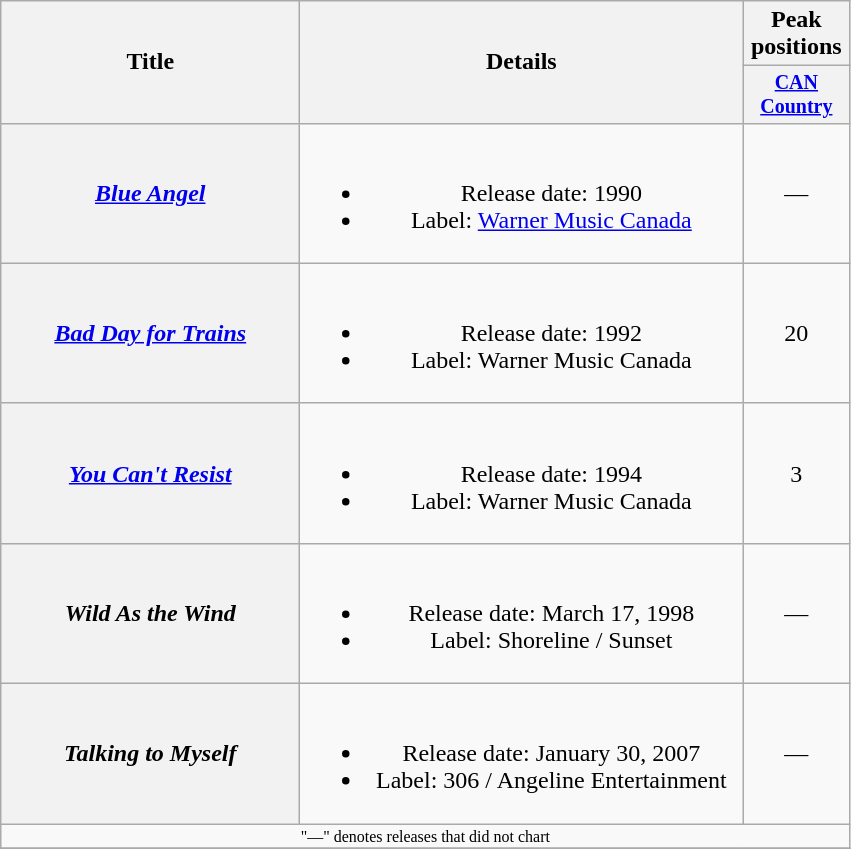<table class="wikitable plainrowheaders" style="text-align:center;">
<tr>
<th rowspan="2" style="width:12em;">Title</th>
<th rowspan="2" style="width:18em;">Details</th>
<th>Peak<br>positions</th>
</tr>
<tr style="font-size:smaller;">
<th width="65"><a href='#'>CAN Country</a><br></th>
</tr>
<tr>
<th scope="row"><em><a href='#'>Blue Angel</a></em></th>
<td><br><ul><li>Release date: 1990</li><li>Label: <a href='#'>Warner Music Canada</a></li></ul></td>
<td>—</td>
</tr>
<tr>
<th scope="row"><em><a href='#'>Bad Day for Trains</a></em></th>
<td><br><ul><li>Release date: 1992</li><li>Label: Warner Music Canada</li></ul></td>
<td>20</td>
</tr>
<tr>
<th scope="row"><em><a href='#'>You Can't Resist</a></em></th>
<td><br><ul><li>Release date: 1994</li><li>Label: Warner Music Canada</li></ul></td>
<td>3</td>
</tr>
<tr>
<th scope="row"><em>Wild As the Wind</em></th>
<td><br><ul><li>Release date: March 17, 1998</li><li>Label: Shoreline / Sunset</li></ul></td>
<td>—</td>
</tr>
<tr>
<th scope="row"><em>Talking to Myself</em></th>
<td><br><ul><li>Release date: January 30, 2007</li><li>Label: 306 / Angeline Entertainment</li></ul></td>
<td>—</td>
</tr>
<tr>
<td colspan="3" style="font-size:8pt">"—" denotes releases that did not chart</td>
</tr>
<tr>
</tr>
</table>
